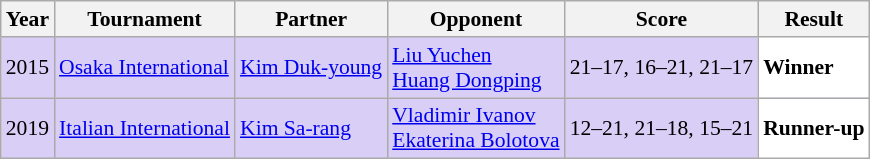<table class="sortable wikitable" style="font-size: 90%;">
<tr>
<th>Year</th>
<th>Tournament</th>
<th>Partner</th>
<th>Opponent</th>
<th>Score</th>
<th>Result</th>
</tr>
<tr style="background:#D8CEF6">
<td align="center">2015</td>
<td align="left"><a href='#'>Osaka International</a></td>
<td align="left"> <a href='#'>Kim Duk-young</a></td>
<td align="left"> <a href='#'>Liu Yuchen</a> <br>  <a href='#'>Huang Dongping</a></td>
<td align="left">21–17, 16–21, 21–17</td>
<td style="text-align:left; background:white"> <strong>Winner</strong></td>
</tr>
<tr style="background:#D8CEF6">
<td align="center">2019</td>
<td align="left"><a href='#'>Italian International</a></td>
<td align="left"> <a href='#'>Kim Sa-rang</a></td>
<td align="left"> <a href='#'>Vladimir Ivanov</a> <br>  <a href='#'>Ekaterina Bolotova</a></td>
<td align="left">12–21, 21–18, 15–21</td>
<td style="text-align:left; background:white"> <strong>Runner-up</strong></td>
</tr>
</table>
